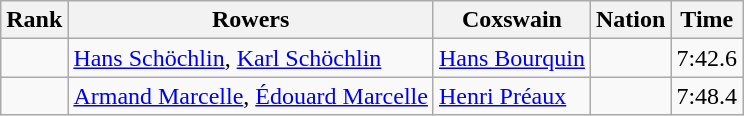<table class="wikitable sortable" style="text-align:center">
<tr>
<th>Rank</th>
<th>Rowers</th>
<th>Coxswain</th>
<th>Nation</th>
<th>Time</th>
</tr>
<tr>
<td></td>
<td align=left><a href='#'>Hans Schöchlin</a>, <a href='#'>Karl Schöchlin</a></td>
<td align=left><a href='#'>Hans Bourquin</a></td>
<td align=left></td>
<td>7:42.6</td>
</tr>
<tr>
<td></td>
<td align=left><a href='#'>Armand Marcelle</a>, <a href='#'>Édouard Marcelle</a></td>
<td align=left><a href='#'>Henri Préaux</a></td>
<td align=left></td>
<td>7:48.4</td>
</tr>
</table>
